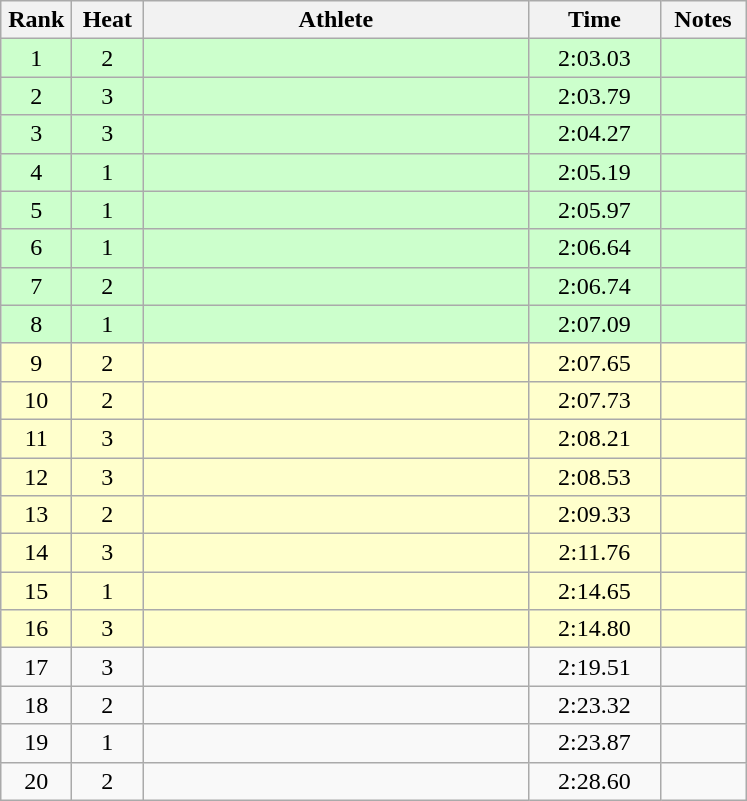<table class="wikitable" style="text-align:center">
<tr>
<th width=40>Rank</th>
<th width=40>Heat</th>
<th width=250>Athlete</th>
<th width=80>Time</th>
<th width=50>Notes</th>
</tr>
<tr bgcolor="ccffcc">
<td>1</td>
<td>2</td>
<td align=left></td>
<td>2:03.03</td>
<td></td>
</tr>
<tr bgcolor="ccffcc">
<td>2</td>
<td>3</td>
<td align=left></td>
<td>2:03.79</td>
<td></td>
</tr>
<tr bgcolor="ccffcc">
<td>3</td>
<td>3</td>
<td align=left></td>
<td>2:04.27</td>
<td></td>
</tr>
<tr bgcolor="ccffcc">
<td>4</td>
<td>1</td>
<td align=left></td>
<td>2:05.19</td>
<td></td>
</tr>
<tr bgcolor="ccffcc">
<td>5</td>
<td>1</td>
<td align=left></td>
<td>2:05.97</td>
<td></td>
</tr>
<tr bgcolor="ccffcc">
<td>6</td>
<td>1</td>
<td align=left></td>
<td>2:06.64</td>
<td></td>
</tr>
<tr bgcolor="ccffcc">
<td>7</td>
<td>2</td>
<td align=left></td>
<td>2:06.74</td>
<td></td>
</tr>
<tr bgcolor="ccffcc">
<td>8</td>
<td>1</td>
<td align=left></td>
<td>2:07.09</td>
<td></td>
</tr>
<tr bgcolor="ffffcc">
<td>9</td>
<td>2</td>
<td align=left></td>
<td>2:07.65</td>
<td></td>
</tr>
<tr bgcolor="ffffcc">
<td>10</td>
<td>2</td>
<td align=left></td>
<td>2:07.73</td>
<td></td>
</tr>
<tr bgcolor="ffffcc">
<td>11</td>
<td>3</td>
<td align=left></td>
<td>2:08.21</td>
<td></td>
</tr>
<tr bgcolor="ffffcc">
<td>12</td>
<td>3</td>
<td align=left></td>
<td>2:08.53</td>
<td></td>
</tr>
<tr bgcolor="ffffcc">
<td>13</td>
<td>2</td>
<td align=left></td>
<td>2:09.33</td>
<td></td>
</tr>
<tr bgcolor="ffffcc">
<td>14</td>
<td>3</td>
<td align=left></td>
<td>2:11.76</td>
<td></td>
</tr>
<tr bgcolor="ffffcc">
<td>15</td>
<td>1</td>
<td align=left></td>
<td>2:14.65</td>
<td></td>
</tr>
<tr bgcolor="ffffcc">
<td>16</td>
<td>3</td>
<td align=left></td>
<td>2:14.80</td>
<td></td>
</tr>
<tr>
<td>17</td>
<td>3</td>
<td align=left></td>
<td>2:19.51</td>
<td></td>
</tr>
<tr>
<td>18</td>
<td>2</td>
<td align=left></td>
<td>2:23.32</td>
<td></td>
</tr>
<tr>
<td>19</td>
<td>1</td>
<td align=left></td>
<td>2:23.87</td>
<td></td>
</tr>
<tr>
<td>20</td>
<td>2</td>
<td align=left></td>
<td>2:28.60</td>
<td></td>
</tr>
</table>
